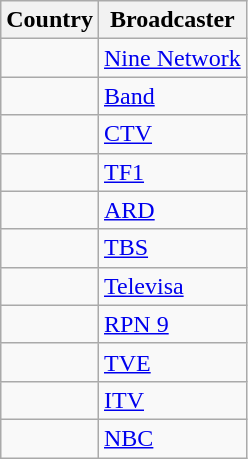<table class="wikitable">
<tr>
<th align=center>Country</th>
<th align=center>Broadcaster</th>
</tr>
<tr>
<td></td>
<td><a href='#'>Nine Network</a></td>
</tr>
<tr>
<td></td>
<td><a href='#'>Band</a></td>
</tr>
<tr>
<td></td>
<td><a href='#'>CTV</a></td>
</tr>
<tr>
<td></td>
<td><a href='#'>TF1</a></td>
</tr>
<tr>
<td></td>
<td><a href='#'>ARD</a></td>
</tr>
<tr>
<td></td>
<td><a href='#'>TBS</a></td>
</tr>
<tr>
<td></td>
<td><a href='#'>Televisa</a></td>
</tr>
<tr>
<td></td>
<td><a href='#'>RPN 9</a></td>
</tr>
<tr>
<td></td>
<td><a href='#'>TVE</a></td>
</tr>
<tr>
<td></td>
<td><a href='#'>ITV</a></td>
</tr>
<tr>
<td></td>
<td><a href='#'>NBC</a></td>
</tr>
</table>
